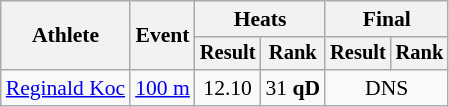<table class="wikitable" style="font-size:90%">
<tr>
<th rowspan=2>Athlete</th>
<th rowspan=2>Event</th>
<th colspan=2>Heats</th>
<th colspan=2>Final</th>
</tr>
<tr style="font-size:95%">
<th>Result</th>
<th>Rank</th>
<th>Result</th>
<th>Rank</th>
</tr>
<tr align=center>
<td align=left><a href='#'>Reginald Koc</a></td>
<td align=left><a href='#'>100 m</a></td>
<td>12.10</td>
<td>31 <strong>qD</strong></td>
<td colspan=2>DNS</td>
</tr>
</table>
